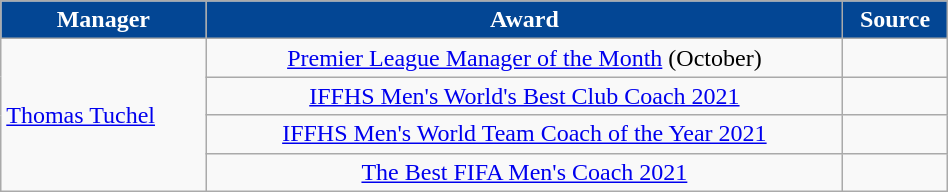<table class="wikitable" style="text-align:center; width:50%;">
<tr>
<th scope="col" style="background:#034694; color:#FFFFFF">Manager</th>
<th scope="col" style="background:#034694; color:#FFFFFF">Award</th>
<th scope="col" style="background:#034694; color:#FFFFFF">Source</th>
</tr>
<tr>
<td align="left" rowspan="4"> <a href='#'>Thomas Tuchel</a></td>
<td><a href='#'>Premier League Manager of the Month</a> (October)</td>
<td></td>
</tr>
<tr>
<td><a href='#'>IFFHS Men's World's Best Club Coach 2021</a></td>
<td></td>
</tr>
<tr>
<td><a href='#'>IFFHS Men's World Team Coach of the Year 2021</a></td>
<td></td>
</tr>
<tr>
<td><a href='#'>The Best FIFA Men's Coach 2021</a></td>
<td></td>
</tr>
</table>
